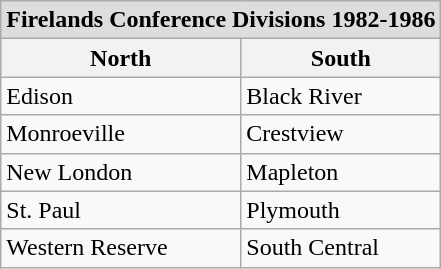<table class="wikitable">
<tr style="background:#ccf;">
<th colspan="4" style="background:#ddd;">Firelands Conference Divisions 1982-1986</th>
</tr>
<tr>
<th>North</th>
<th>South</th>
</tr>
<tr>
<td>Edison</td>
<td>Black River</td>
</tr>
<tr>
<td>Monroeville</td>
<td>Crestview</td>
</tr>
<tr>
<td>New London</td>
<td>Mapleton</td>
</tr>
<tr>
<td>St. Paul</td>
<td>Plymouth</td>
</tr>
<tr>
<td>Western Reserve</td>
<td>South Central</td>
</tr>
</table>
